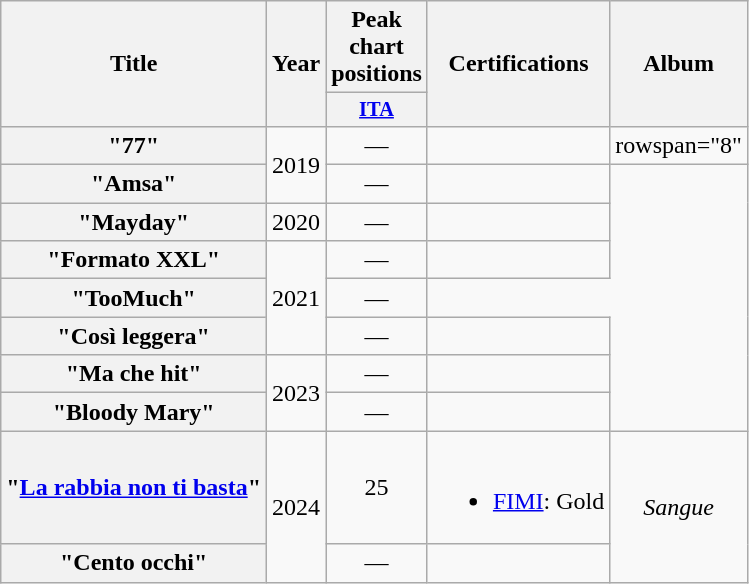<table class="wikitable plainrowheaders" style="text-align:center;">
<tr>
<th scope="col" rowspan="2">Title</th>
<th scope="col" rowspan="2">Year</th>
<th scope="col" colspan="1">Peak chart positions</th>
<th scope="col" rowspan="2">Certifications</th>
<th scope="col" rowspan="2">Album</th>
</tr>
<tr>
<th scope="col" style="width:3em;font-size:85%"><a href='#'>ITA</a><br></th>
</tr>
<tr>
<th scope="row">"77"</th>
<td rowspan="2">2019</td>
<td>—</td>
<td></td>
<td>rowspan="8" </td>
</tr>
<tr>
<th scope="row">"Amsa"</th>
<td>—</td>
<td></td>
</tr>
<tr>
<th scope="row">"Mayday"<br></th>
<td>2020</td>
<td>—</td>
<td></td>
</tr>
<tr>
<th scope="row">"Formato XXL"<br></th>
<td rowspan="3">2021</td>
<td>—</td>
<td></td>
</tr>
<tr>
<th scope="row">"TooMuch"<br></th>
<td>—</td>
</tr>
<tr>
<th scope="row">"Così leggera"<br></th>
<td>—</td>
<td></td>
</tr>
<tr>
<th scope="row">"Ma che hit"</th>
<td rowspan="2">2023</td>
<td>—</td>
<td></td>
</tr>
<tr>
<th scope="row">"Bloody Mary"</th>
<td>—</td>
<td></td>
</tr>
<tr>
<th scope="row">"<a href='#'>La rabbia non ti basta</a>"</th>
<td rowspan="2">2024</td>
<td>25</td>
<td><br><ul><li><a href='#'>FIMI</a>: Gold</li></ul></td>
<td rowspan="2"><em>Sangue</em></td>
</tr>
<tr>
<th scope="row">"Cento occhi"</th>
<td>—</td>
<td></td>
</tr>
</table>
